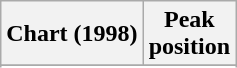<table class="wikitable sortable">
<tr>
<th>Chart (1998)</th>
<th>Peak<br>position</th>
</tr>
<tr>
</tr>
<tr>
</tr>
<tr>
</tr>
<tr>
</tr>
<tr>
</tr>
<tr>
</tr>
</table>
